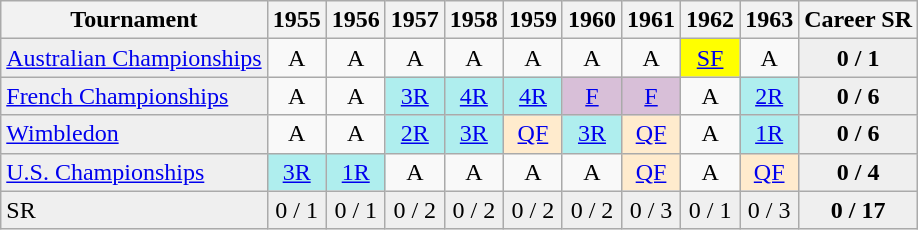<table class="wikitable">
<tr>
<th>Tournament</th>
<th>1955</th>
<th>1956</th>
<th>1957</th>
<th>1958</th>
<th>1959</th>
<th>1960</th>
<th>1961</th>
<th>1962</th>
<th>1963</th>
<th>Career SR</th>
</tr>
<tr>
<td style="background:#EFEFEF;"><a href='#'>Australian Championships</a></td>
<td align="center">A</td>
<td align="center">A</td>
<td align="center">A</td>
<td align="center">A</td>
<td align="center">A</td>
<td align="center">A</td>
<td align="center">A</td>
<td align="center" style="background:yellow;"><a href='#'>SF</a></td>
<td align="center">A</td>
<td align="center" style="background:#EFEFEF;"><strong>0 / 1</strong></td>
</tr>
<tr>
<td style="background:#EFEFEF;"><a href='#'>French Championships</a></td>
<td align="center">A</td>
<td align="center">A</td>
<td align="center" style="background:#afeeee;"><a href='#'>3R</a></td>
<td align="center" style="background:#afeeee;"><a href='#'>4R</a></td>
<td align="center" style="background:#afeeee;"><a href='#'>4R</a></td>
<td align="center" style="background:#D8BFD8;"><a href='#'>F</a></td>
<td align="center" style="background:#D8BFD8;"><a href='#'>F</a></td>
<td align="center">A</td>
<td align="center" style="background:#afeeee;"><a href='#'>2R</a></td>
<td align="center" style="background:#EFEFEF;"><strong>0 / 6</strong></td>
</tr>
<tr>
<td style="background:#EFEFEF;"><a href='#'>Wimbledon</a></td>
<td align="center">A</td>
<td align="center">A</td>
<td align="center" style="background:#afeeee;"><a href='#'>2R</a></td>
<td align="center" style="background:#afeeee;"><a href='#'>3R</a></td>
<td align="center" style="background:#ffebcd;"><a href='#'>QF</a></td>
<td align="center" style="background:#afeeee;"><a href='#'>3R</a></td>
<td align="center" style="background:#ffebcd;"><a href='#'>QF</a></td>
<td align="center">A</td>
<td align="center" style="background:#afeeee;"><a href='#'>1R</a></td>
<td align="center" style="background:#EFEFEF;"><strong>0 / 6</strong></td>
</tr>
<tr>
<td style="background:#EFEFEF;"><a href='#'>U.S. Championships</a></td>
<td align="center" style="background:#afeeee;"><a href='#'>3R</a></td>
<td align="center" style="background:#afeeee;"><a href='#'>1R</a></td>
<td align="center">A</td>
<td align="center">A</td>
<td align="center">A</td>
<td align="center">A</td>
<td align="center" style="background:#ffebcd;"><a href='#'>QF</a></td>
<td align="center">A</td>
<td align="center" style="background:#ffebcd;"><a href='#'>QF</a></td>
<td align="center" style="background:#EFEFEF;"><strong>0 / 4</strong></td>
</tr>
<tr>
<td style="background:#EFEFEF;">SR</td>
<td align="center" style="background:#EFEFEF;">0 / 1</td>
<td align="center" style="background:#EFEFEF;">0 / 1</td>
<td align="center" style="background:#EFEFEF;">0 / 2</td>
<td align="center" style="background:#EFEFEF;">0 / 2</td>
<td align="center" style="background:#EFEFEF;">0 / 2</td>
<td align="center" style="background:#EFEFEF;">0 / 2</td>
<td align="center" style="background:#EFEFEF;">0 / 3</td>
<td align="center" style="background:#EFEFEF;">0 / 1</td>
<td align="center" style="background:#EFEFEF;">0 / 3</td>
<td align="center" style="background:#EFEFEF;"><strong>0 / 17</strong></td>
</tr>
</table>
